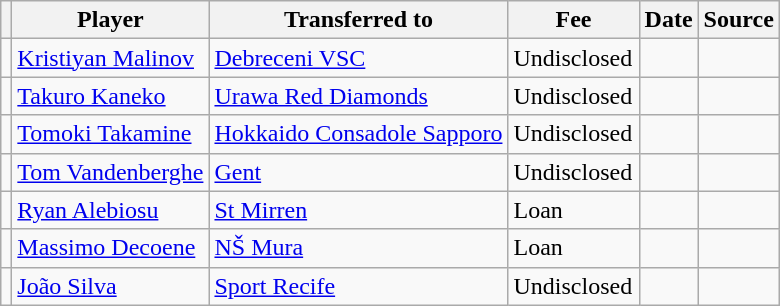<table class="wikitable plainrowheaders sortable">
<tr>
<th></th>
<th scope="col">Player</th>
<th>Transferred to</th>
<th style="width: 80px;">Fee</th>
<th scope="col">Date</th>
<th scope="col">Source</th>
</tr>
<tr>
<td align="center"></td>
<td> <a href='#'>Kristiyan Malinov</a></td>
<td> <a href='#'>Debreceni VSC</a></td>
<td>Undisclosed</td>
<td></td>
<td></td>
</tr>
<tr>
<td align="center"></td>
<td> <a href='#'>Takuro Kaneko</a></td>
<td> <a href='#'>Urawa Red Diamonds</a></td>
<td>Undisclosed</td>
<td></td>
<td></td>
</tr>
<tr>
<td align="center"></td>
<td> <a href='#'>Tomoki Takamine</a></td>
<td> <a href='#'>Hokkaido Consadole Sapporo</a></td>
<td>Undisclosed</td>
<td></td>
<td></td>
</tr>
<tr>
<td align="center"></td>
<td> <a href='#'>Tom Vandenberghe</a></td>
<td> <a href='#'>Gent</a></td>
<td>Undisclosed</td>
<td></td>
<td></td>
</tr>
<tr>
<td align="center"></td>
<td> <a href='#'>Ryan Alebiosu</a></td>
<td> <a href='#'>St Mirren</a></td>
<td>Loan</td>
<td></td>
<td></td>
</tr>
<tr>
<td align="center"></td>
<td> <a href='#'>Massimo Decoene</a></td>
<td> <a href='#'>NŠ Mura</a></td>
<td>Loan</td>
<td></td>
<td></td>
</tr>
<tr>
<td align="center"></td>
<td> <a href='#'>João Silva</a></td>
<td> <a href='#'>Sport Recife</a></td>
<td>Undisclosed</td>
<td></td>
<td></td>
</tr>
</table>
